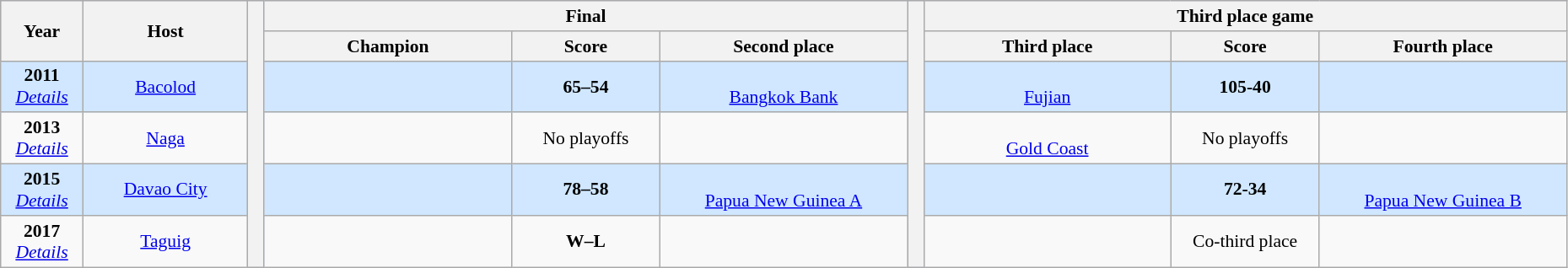<table class="wikitable" style="font-size:90%; width: 98%; text-align: center;">
<tr bgcolor=#C1D8FF>
<th rowspan=2 width=5%>Year</th>
<th rowspan=2 width=10%>Host</th>
<th width=1% rowspan=34 bgcolor=ffffff></th>
<th colspan=3>Final</th>
<th width=1% rowspan=34 bgcolor=ffffff></th>
<th colspan=3>Third place game</th>
</tr>
<tr bgcolor=#EFEFEF>
<th width=15%>Champion</th>
<th width=9%>Score</th>
<th width=15%>Second place</th>
<th width=15%>Third place</th>
<th width=9%>Score</th>
<th width=15%>Fourth place</th>
</tr>
<tr bgcolor=#D0E7FF>
<td><strong>2011</strong><br><em><a href='#'>Details</a></em></td>
<td><a href='#'>Bacolod</a></td>
<td><strong></strong></td>
<td><strong>65–54</strong></td>
<td><br><a href='#'>Bangkok Bank</a></td>
<td><br><a href='#'>Fujian</a></td>
<td><strong>105-40</strong></td>
<td></td>
</tr>
<tr>
<td><strong>2013</strong><br><em><a href='#'>Details</a></em></td>
<td><a href='#'>Naga</a></td>
<td><strong></strong></td>
<td><span>No playoffs</span></td>
<td></td>
<td><br><a href='#'>Gold Coast</a></td>
<td><span>No playoffs</span></td>
<td></td>
</tr>
<tr bgcolor=#D0E7FF>
<td><strong>2015</strong><br><em><a href='#'>Details</a></em></td>
<td><a href='#'>Davao City</a></td>
<td><strong></strong></td>
<td><strong>78–58</strong></td>
<td><br><a href='#'>Papua New Guinea A</a></td>
<td></td>
<td><strong>72-34</strong></td>
<td><br><a href='#'>Papua New Guinea B</a></td>
</tr>
<tr bgcolor=>
<td><strong>2017</strong><br><em><a href='#'>Details</a></em></td>
<td><a href='#'>Taguig</a></td>
<td><strong></strong></td>
<td><strong>W–L</strong></td>
<td></td>
<td><br></td>
<td><span>Co-third place</span></td>
<td></td>
</tr>
</table>
